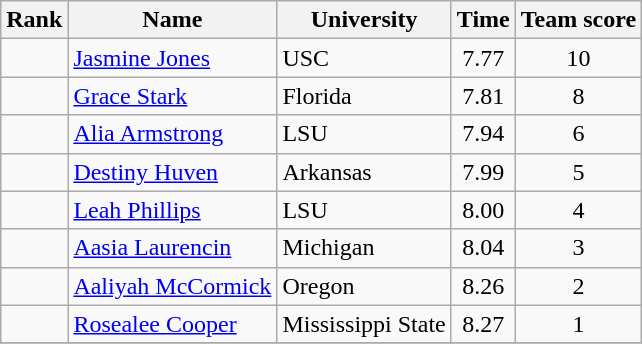<table class="wikitable sortable plainrowheaders" style="text-align:center">
<tr>
<th scope="col">Rank</th>
<th scope="col">Name</th>
<th scope="col">University</th>
<th scope="col">Time</th>
<th scope="col">Team score</th>
</tr>
<tr>
<td></td>
<td align=left> <a href='#'>Jasmine Jones</a></td>
<td align=left>USC</td>
<td>7.77</td>
<td>10</td>
</tr>
<tr>
<td></td>
<td align=left> <a href='#'>Grace Stark</a></td>
<td align=left>Florida</td>
<td>7.81</td>
<td>8</td>
</tr>
<tr>
<td></td>
<td align=left> <a href='#'>Alia Armstrong</a></td>
<td align=left>LSU</td>
<td>7.94</td>
<td>6</td>
</tr>
<tr>
<td></td>
<td align=left> <a href='#'>Destiny Huven</a></td>
<td align=left>Arkansas</td>
<td>7.99</td>
<td>5</td>
</tr>
<tr>
<td></td>
<td align=left> <a href='#'>Leah Phillips</a></td>
<td align=left>LSU</td>
<td>8.00</td>
<td>4</td>
</tr>
<tr>
<td></td>
<td align=left> <a href='#'>Aasia Laurencin</a></td>
<td align=left>Michigan</td>
<td>8.04</td>
<td>3</td>
</tr>
<tr>
<td></td>
<td align=left> <a href='#'>Aaliyah McCormick</a></td>
<td align=left>Oregon</td>
<td>8.26</td>
<td>2</td>
</tr>
<tr>
<td></td>
<td align=left> <a href='#'>Rosealee Cooper</a></td>
<td align=left>Mississippi State</td>
<td>8.27</td>
<td>1</td>
</tr>
<tr>
</tr>
</table>
